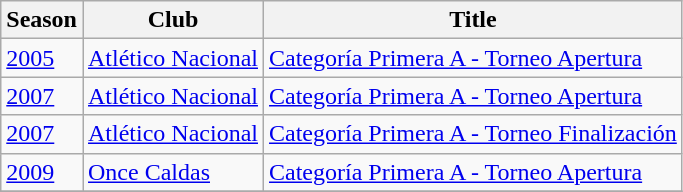<table class="wikitable">
<tr>
<th>Season</th>
<th>Club</th>
<th>Title</th>
</tr>
<tr>
<td><a href='#'>2005</a></td>
<td><a href='#'>Atlético Nacional</a></td>
<td><a href='#'>Categoría Primera A - Torneo Apertura</a></td>
</tr>
<tr>
<td><a href='#'>2007</a></td>
<td><a href='#'>Atlético Nacional</a></td>
<td><a href='#'>Categoría Primera A - Torneo Apertura</a></td>
</tr>
<tr>
<td><a href='#'>2007</a></td>
<td><a href='#'>Atlético Nacional</a></td>
<td><a href='#'>Categoría Primera A - Torneo Finalización</a></td>
</tr>
<tr>
<td><a href='#'>2009</a></td>
<td><a href='#'>Once Caldas</a></td>
<td><a href='#'>Categoría Primera A - Torneo Apertura</a></td>
</tr>
<tr>
</tr>
</table>
